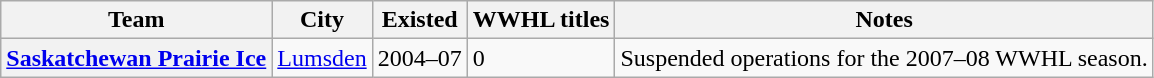<table class="wikitable plainrowheaders">
<tr>
<th scope="col">Team</th>
<th scope="col">City</th>
<th scope="col">Existed</th>
<th scope="col">WWHL titles</th>
<th scope="col">Notes</th>
</tr>
<tr>
<th scope="row"><a href='#'>Saskatchewan Prairie Ice</a></th>
<td><a href='#'>Lumsden</a></td>
<td>2004–07</td>
<td>0</td>
<td>Suspended operations for the 2007–08 WWHL season.</td>
</tr>
</table>
